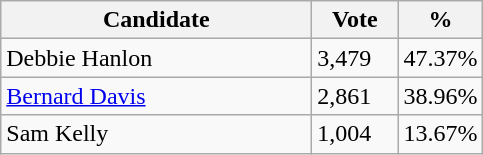<table class="wikitable">
<tr>
<th bgcolor="#DDDDFF" width="200px">Candidate</th>
<th bgcolor="#DDDDFF" width="50px">Vote</th>
<th bgcolor="#DDDDFF" width="30px">%</th>
</tr>
<tr>
<td>Debbie Hanlon</td>
<td>3,479</td>
<td>47.37%</td>
</tr>
<tr>
<td><a href='#'>Bernard Davis</a></td>
<td>2,861</td>
<td>38.96%</td>
</tr>
<tr>
<td>Sam Kelly</td>
<td>1,004</td>
<td>13.67%</td>
</tr>
</table>
